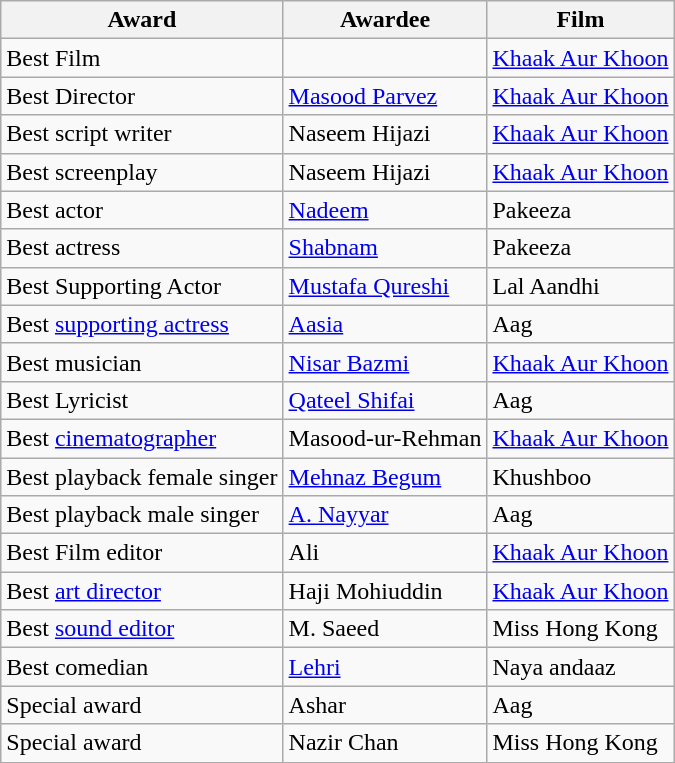<table class="wikitable">
<tr>
<th>Award</th>
<th>Awardee</th>
<th>Film</th>
</tr>
<tr>
<td>Best Film</td>
<td></td>
<td><a href='#'>Khaak Aur Khoon</a></td>
</tr>
<tr>
<td>Best Director</td>
<td><a href='#'>Masood Parvez</a></td>
<td><a href='#'>Khaak Aur Khoon</a></td>
</tr>
<tr>
<td>Best script writer</td>
<td>Naseem Hijazi</td>
<td><a href='#'>Khaak Aur Khoon</a></td>
</tr>
<tr>
<td>Best screenplay</td>
<td>Naseem Hijazi</td>
<td><a href='#'>Khaak Aur Khoon</a></td>
</tr>
<tr>
<td>Best actor</td>
<td><a href='#'>Nadeem</a></td>
<td>Pakeeza</td>
</tr>
<tr>
<td>Best actress</td>
<td><a href='#'>Shabnam</a></td>
<td>Pakeeza</td>
</tr>
<tr>
<td>Best Supporting Actor</td>
<td><a href='#'>Mustafa Qureshi</a></td>
<td>Lal Aandhi</td>
</tr>
<tr>
<td>Best <a href='#'>supporting actress</a></td>
<td><a href='#'>Aasia</a></td>
<td>Aag</td>
</tr>
<tr>
<td>Best musician</td>
<td><a href='#'>Nisar Bazmi</a></td>
<td><a href='#'>Khaak Aur Khoon</a></td>
</tr>
<tr>
<td>Best Lyricist</td>
<td><a href='#'>Qateel Shifai</a></td>
<td>Aag</td>
</tr>
<tr>
<td>Best <a href='#'>cinematographer</a></td>
<td>Masood-ur-Rehman</td>
<td><a href='#'>Khaak Aur Khoon</a></td>
</tr>
<tr>
<td>Best playback female singer</td>
<td><a href='#'>Mehnaz Begum</a></td>
<td>Khushboo</td>
</tr>
<tr>
<td>Best playback male singer</td>
<td><a href='#'>A. Nayyar</a></td>
<td>Aag</td>
</tr>
<tr>
<td>Best Film editor</td>
<td>Ali</td>
<td><a href='#'>Khaak Aur Khoon</a></td>
</tr>
<tr>
<td>Best <a href='#'>art director</a></td>
<td>Haji Mohiuddin</td>
<td><a href='#'>Khaak Aur Khoon</a></td>
</tr>
<tr>
<td>Best <a href='#'>sound editor</a></td>
<td>M. Saeed</td>
<td>Miss Hong Kong</td>
</tr>
<tr>
<td>Best comedian</td>
<td><a href='#'>Lehri</a></td>
<td>Naya andaaz</td>
</tr>
<tr>
<td>Special award</td>
<td>Ashar</td>
<td>Aag</td>
</tr>
<tr>
<td>Special award</td>
<td>Nazir Chan</td>
<td>Miss Hong Kong</td>
</tr>
</table>
